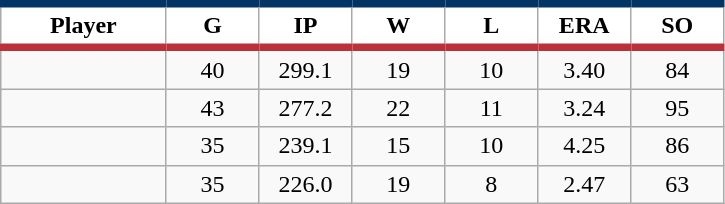<table class="wikitable sortable">
<tr>
<th style="background:#FFFFFF; border-top:#023465 5px solid; border-bottom:#ba313c 5px solid;" width="16%">Player</th>
<th style="background:#FFFFFF; border-top:#023465 5px solid; border-bottom:#ba313c 5px solid;" width="9%">G</th>
<th style="background:#FFFFFF; border-top:#023465 5px solid; border-bottom:#ba313c 5px solid;" width="9%">IP</th>
<th style="background:#FFFFFF; border-top:#023465 5px solid; border-bottom:#ba313c 5px solid;" width="9%">W</th>
<th style="background:#FFFFFF; border-top:#023465 5px solid; border-bottom:#ba313c 5px solid;" width="9%">L</th>
<th style="background:#FFFFFF; border-top:#023465 5px solid; border-bottom:#ba313c 5px solid;" width="9%">ERA</th>
<th style="background:#FFFFFF; border-top:#023465 5px solid; border-bottom:#ba313c 5px solid;" width="9%">SO</th>
</tr>
<tr align="center">
<td></td>
<td>40</td>
<td>299.1</td>
<td>19</td>
<td>10</td>
<td>3.40</td>
<td>84</td>
</tr>
<tr align="center">
<td></td>
<td>43</td>
<td>277.2</td>
<td>22</td>
<td>11</td>
<td>3.24</td>
<td>95</td>
</tr>
<tr align="center">
<td></td>
<td>35</td>
<td>239.1</td>
<td>15</td>
<td>10</td>
<td>4.25</td>
<td>86</td>
</tr>
<tr align="center">
<td></td>
<td>35</td>
<td>226.0</td>
<td>19</td>
<td>8</td>
<td>2.47</td>
<td>63</td>
</tr>
</table>
